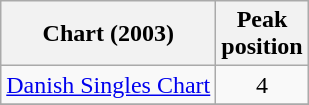<table class="wikitable sortable">
<tr>
<th>Chart (2003)</th>
<th>Peak<br>position</th>
</tr>
<tr>
<td><a href='#'>Danish Singles Chart</a></td>
<td style="text-align:center;">4</td>
</tr>
<tr>
</tr>
</table>
